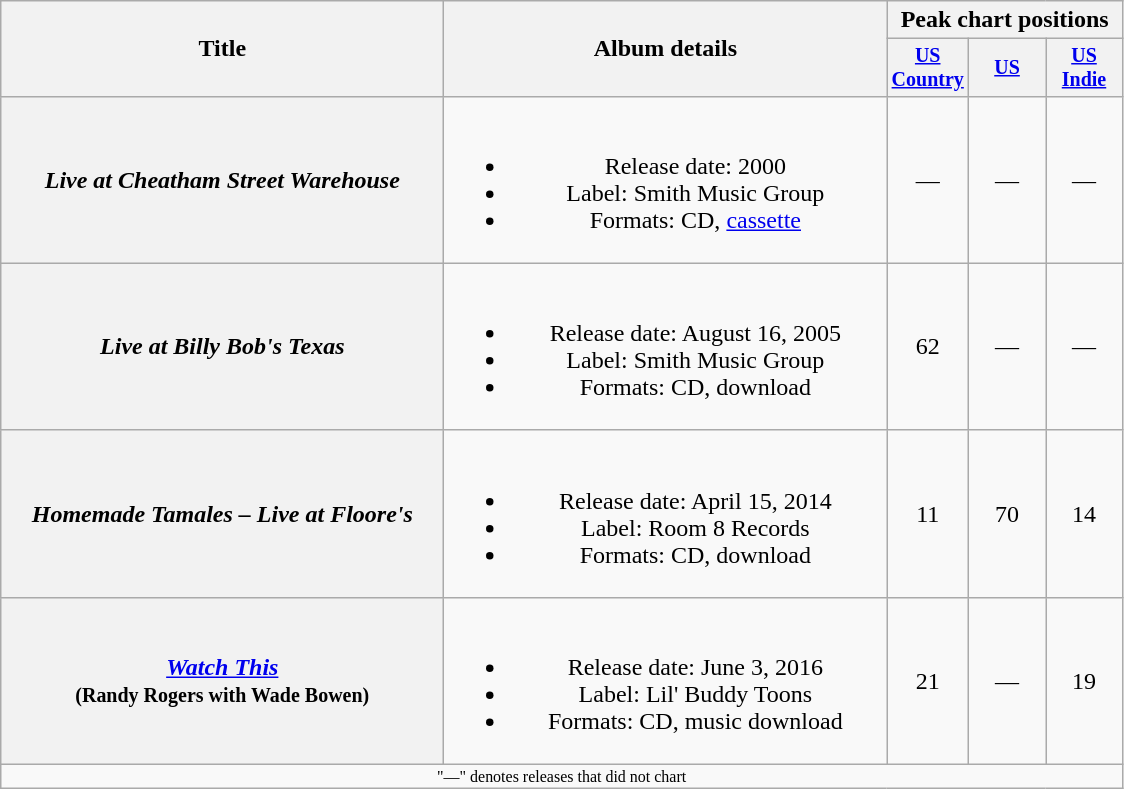<table class="wikitable plainrowheaders" style="text-align:center;">
<tr>
<th rowspan="2" style="width:18em;">Title</th>
<th rowspan="2" style="width:18em;">Album details</th>
<th colspan="3">Peak chart positions</th>
</tr>
<tr style="font-size:smaller;">
<th width="45"><a href='#'>US Country</a><br></th>
<th width="45"><a href='#'>US</a><br></th>
<th width="45"><a href='#'>US Indie</a><br></th>
</tr>
<tr>
<th scope="row"><em>Live at Cheatham Street Warehouse</em></th>
<td><br><ul><li>Release date: 2000</li><li>Label: Smith Music Group</li><li>Formats: CD, <a href='#'>cassette</a></li></ul></td>
<td>—</td>
<td>—</td>
<td>—</td>
</tr>
<tr>
<th scope="row"><em>Live at Billy Bob's Texas</em></th>
<td><br><ul><li>Release date: August 16, 2005</li><li>Label: Smith Music Group</li><li>Formats: CD, download</li></ul></td>
<td>62</td>
<td>—</td>
<td>—</td>
</tr>
<tr>
<th scope="row"><em>Homemade Tamales – Live at Floore's</em></th>
<td><br><ul><li>Release date: April 15, 2014</li><li>Label: Room 8 Records</li><li>Formats: CD, download</li></ul></td>
<td>11</td>
<td>70</td>
<td>14</td>
</tr>
<tr>
<th scope="row"><em><a href='#'>Watch This</a></em><br><small>(Randy Rogers with Wade Bowen)</small></th>
<td><br><ul><li>Release date: June 3, 2016</li><li>Label: Lil' Buddy Toons</li><li>Formats: CD, music download</li></ul></td>
<td>21</td>
<td>—</td>
<td>19</td>
</tr>
<tr>
<td colspan="10" style="font-size:8pt">"—" denotes releases that did not chart</td>
</tr>
</table>
